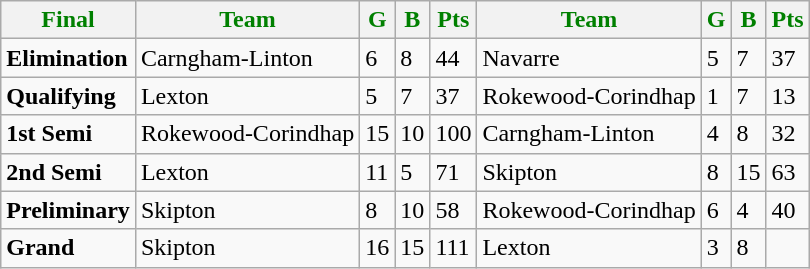<table class="wikitable">
<tr>
<th style="color:green">Final</th>
<th style="color:green">Team</th>
<th style="color:green">G</th>
<th style="color:green">B</th>
<th style="color:green">Pts</th>
<th style="color:green">Team</th>
<th style="color:green">G</th>
<th style="color:green">B</th>
<th style="color:green">Pts</th>
</tr>
<tr>
<td><strong>Elimination</strong></td>
<td>Carngham-Linton</td>
<td>6</td>
<td>8</td>
<td>44</td>
<td>Navarre</td>
<td>5</td>
<td>7</td>
<td>37</td>
</tr>
<tr>
<td><strong>Qualifying</strong></td>
<td>Lexton</td>
<td>5</td>
<td>7</td>
<td>37</td>
<td>Rokewood-Corindhap</td>
<td>1</td>
<td>7</td>
<td>13</td>
</tr>
<tr>
<td><strong>1st Semi</strong></td>
<td>Rokewood-Corindhap</td>
<td>15</td>
<td>10</td>
<td>100</td>
<td>Carngham-Linton</td>
<td>4</td>
<td>8</td>
<td>32</td>
</tr>
<tr>
<td><strong>2nd Semi</strong></td>
<td>Lexton</td>
<td>11</td>
<td>5</td>
<td>71</td>
<td>Skipton</td>
<td>8</td>
<td>15</td>
<td>63</td>
</tr>
<tr>
<td><strong>Preliminary</strong></td>
<td>Skipton</td>
<td>8</td>
<td>10</td>
<td>58</td>
<td>Rokewood-Corindhap</td>
<td>6</td>
<td>4</td>
<td>40</td>
</tr>
<tr>
<td><strong>Grand</strong></td>
<td>Skipton</td>
<td>16</td>
<td>15</td>
<td>111</td>
<td>Lexton</td>
<td>3</td>
<td>8</td>
<td></td>
</tr>
</table>
